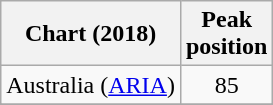<table class="wikitable sortable">
<tr>
<th>Chart (2018)</th>
<th>Peak<br>position</th>
</tr>
<tr>
<td align="left">Australia (<a href='#'>ARIA</a>)</td>
<td style="text-align:center;">85</td>
</tr>
<tr>
</tr>
<tr>
</tr>
</table>
